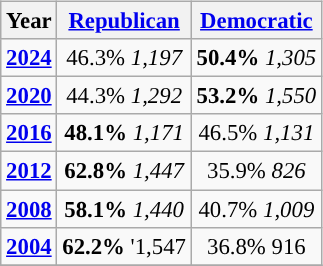<table class="wikitable" style="float:right; margin: 1em 1em 1em 0; font-size: 95%;">
<tr>
<th>Year</th>
<th><a href='#'>Republican</a></th>
<th><a href='#'>Democratic</a></th>
</tr>
<tr>
<td style="text-align:center; "><strong><a href='#'>2024</a></strong></td>
<td style="text-align:center; ">46.3% <em>1,197</em></td>
<td style="text-align:center; "><strong>50.4%</strong> <em>1,305</em></td>
</tr>
<tr>
<td style="text-align:center; "><strong><a href='#'>2020</a></strong></td>
<td style="text-align:center; ">44.3% <em>1,292</em></td>
<td style="text-align:center; "><strong>53.2%</strong>  <em>1,550</em></td>
</tr>
<tr>
<td style="text-align:center; "><strong><a href='#'>2016</a></strong></td>
<td style="text-align:center; "><strong>48.1%</strong> <em>1,171</em></td>
<td style="text-align:center; ">46.5% <em>1,131</em></td>
</tr>
<tr>
<td style="text-align:center; "><strong><a href='#'>2012</a></strong></td>
<td style="text-align:center; "><strong>62.8%</strong> <em>1,447</em></td>
<td style="text-align:center; ">35.9%  <em>826</em></td>
</tr>
<tr>
<td style="text-align:center; "><strong><a href='#'>2008</a></strong></td>
<td style="text-align:center; "><strong>58.1%</strong> <em>1,440</em></td>
<td style="text-align:center; ">40.7%  <em>1,009</em></td>
</tr>
<tr>
<td style="text-align:center; "><strong><a href='#'>2004</a></strong></td>
<td style="text-align:center; "><strong>62.2%</strong> '1,547<em></td>
<td style="text-align:center; ">36.8% </em>916<em></td>
</tr>
<tr>
</tr>
</table>
